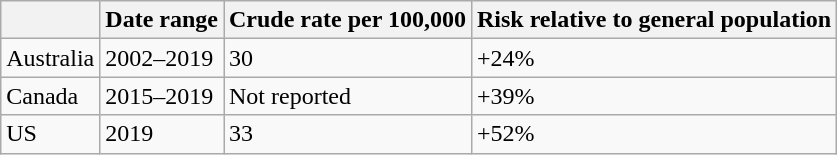<table class="wikitable">
<tr>
<th></th>
<th>Date range</th>
<th>Crude rate per 100,000</th>
<th>Risk relative to general population</th>
</tr>
<tr>
<td>Australia</td>
<td>2002–2019</td>
<td>30</td>
<td>+24%</td>
</tr>
<tr>
<td>Canada</td>
<td>2015–2019</td>
<td>Not reported</td>
<td>+39%</td>
</tr>
<tr>
<td>US</td>
<td>2019</td>
<td>33</td>
<td>+52%</td>
</tr>
</table>
